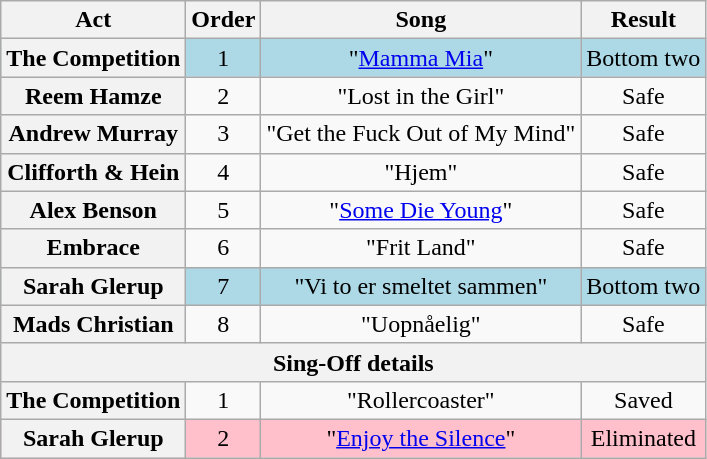<table class="wikitable plainrowheaders" style="text-align:center;">
<tr>
<th scope="col">Act</th>
<th scope="col">Order</th>
<th scope="col">Song</th>
<th scope="col">Result</th>
</tr>
<tr style="background:lightblue;">
<th scope=row>The Competition</th>
<td>1</td>
<td>"<a href='#'>Mamma Mia</a>"</td>
<td>Bottom two</td>
</tr>
<tr>
<th scope=row>Reem Hamze</th>
<td>2</td>
<td>"Lost in the Girl"</td>
<td>Safe</td>
</tr>
<tr>
<th scope=row>Andrew Murray</th>
<td>3</td>
<td>"Get the Fuck Out of My Mind"</td>
<td>Safe</td>
</tr>
<tr>
<th scope=row>Clifforth & Hein</th>
<td>4</td>
<td>"Hjem"</td>
<td>Safe</td>
</tr>
<tr>
<th scope=row>Alex Benson</th>
<td>5</td>
<td>"<a href='#'>Some Die Young</a>"</td>
<td>Safe</td>
</tr>
<tr>
<th scope=row>Embrace</th>
<td>6</td>
<td>"Frit Land"</td>
<td>Safe</td>
</tr>
<tr style="background:lightblue;">
<th scope=row>Sarah Glerup</th>
<td>7</td>
<td>"Vi to er smeltet sammen"</td>
<td>Bottom two</td>
</tr>
<tr>
<th scope=row>Mads Christian</th>
<td>8</td>
<td>"Uopnåelig"</td>
<td>Safe</td>
</tr>
<tr>
<th colspan="4">Sing-Off details</th>
</tr>
<tr>
<th scope="row">The Competition</th>
<td>1</td>
<td>"Rollercoaster"</td>
<td>Saved</td>
</tr>
<tr style="background:pink;">
<th scope="row">Sarah Glerup</th>
<td>2</td>
<td>"<a href='#'>Enjoy the Silence</a>"</td>
<td>Eliminated</td>
</tr>
</table>
